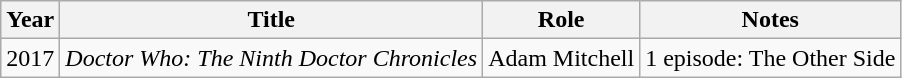<table class="wikitable sortable">
<tr>
<th>Year</th>
<th>Title</th>
<th>Role</th>
<th>Notes</th>
</tr>
<tr>
<td rowspan=3>2017</td>
<td><em>Doctor Who: The Ninth Doctor Chronicles</em></td>
<td>Adam Mitchell</td>
<td>1 episode: The Other Side</td>
</tr>
</table>
